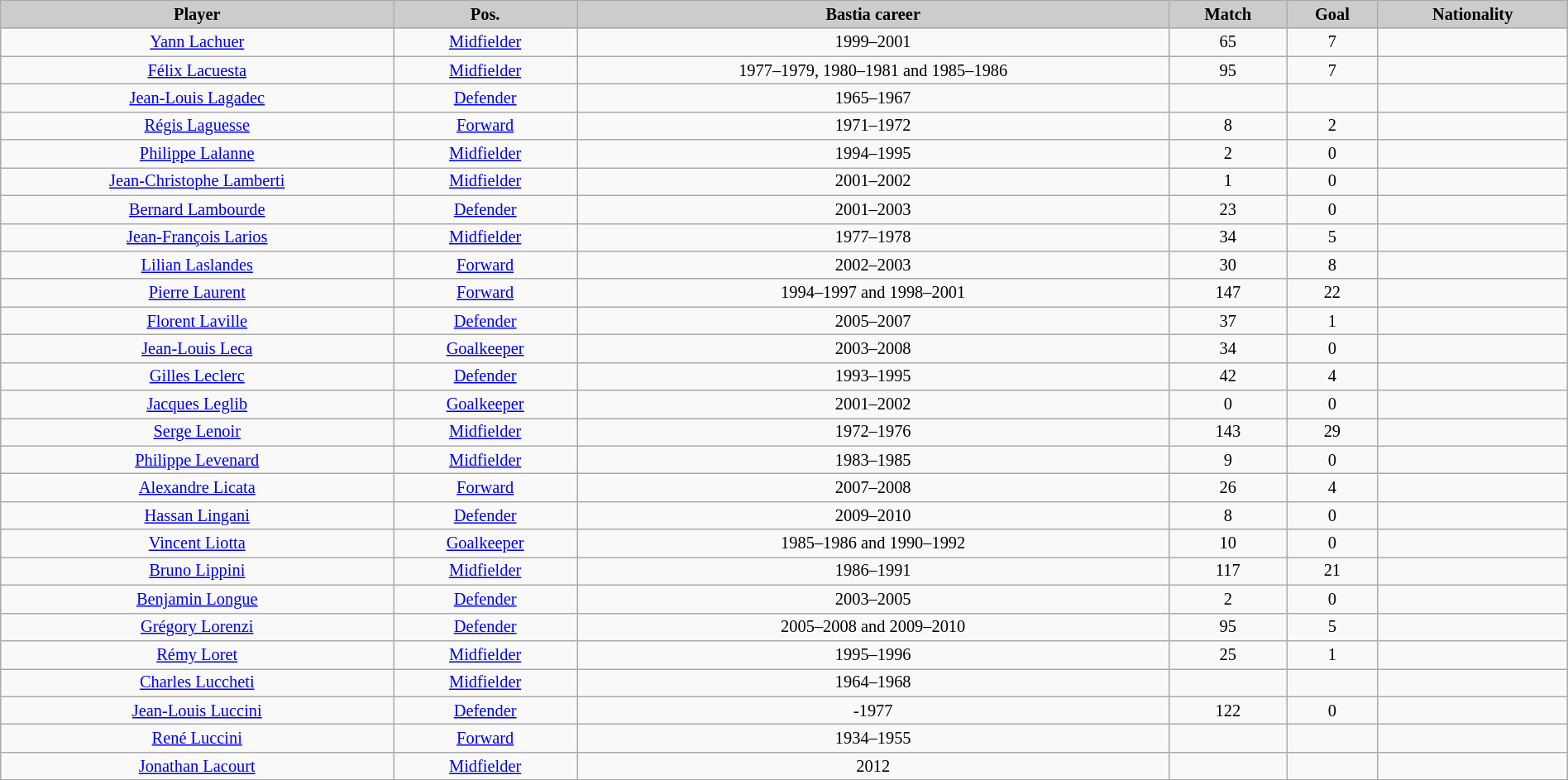<table cellpadding="4" cellspacing="0" border="1" width="100%" style="text-align: center; font-size: 85%; border: gray solid 1px; border-collapse: collapse;" class="wikitable sortable">
<tr bgcolor="#CCCCCC">
<td align="center"><strong>Player</strong></td>
<td align="center"><strong>Pos.</strong></td>
<td align="center"><strong>Bastia career</strong></td>
<td align="center"><strong>Match</strong></td>
<td align="center"><strong>Goal</strong></td>
<td align="center"><strong>Nationality</strong></td>
</tr>
<tr>
<td><a href='#'>Yann Lachuer</a></td>
<td><a href='#'>Midfielder</a></td>
<td>1999–2001</td>
<td>65</td>
<td>7</td>
<td></td>
</tr>
<tr>
<td><a href='#'>Félix Lacuesta</a></td>
<td><a href='#'>Midfielder</a></td>
<td>1977–1979, 1980–1981 and 1985–1986</td>
<td>95</td>
<td>7</td>
<td></td>
</tr>
<tr>
<td><a href='#'>Jean-Louis Lagadec</a></td>
<td><a href='#'>Defender</a></td>
<td>1965–1967</td>
<td></td>
<td></td>
<td></td>
</tr>
<tr>
<td><a href='#'>Régis Laguesse</a></td>
<td><a href='#'>Forward</a></td>
<td>1971–1972</td>
<td>8</td>
<td>2</td>
<td></td>
</tr>
<tr>
<td><a href='#'>Philippe Lalanne</a></td>
<td><a href='#'>Midfielder</a></td>
<td>1994–1995</td>
<td>2</td>
<td>0</td>
<td></td>
</tr>
<tr>
<td><a href='#'>Jean-Christophe Lamberti</a></td>
<td><a href='#'>Midfielder</a></td>
<td>2001–2002</td>
<td>1</td>
<td>0</td>
<td></td>
</tr>
<tr>
<td><a href='#'>Bernard Lambourde</a></td>
<td><a href='#'>Defender</a></td>
<td>2001–2003</td>
<td>23</td>
<td>0</td>
<td></td>
</tr>
<tr>
<td><a href='#'>Jean-François Larios</a></td>
<td><a href='#'>Midfielder</a></td>
<td>1977–1978</td>
<td>34</td>
<td>5</td>
<td></td>
</tr>
<tr>
<td><a href='#'>Lilian Laslandes</a></td>
<td><a href='#'>Forward</a></td>
<td>2002–2003</td>
<td>30</td>
<td>8</td>
<td></td>
</tr>
<tr>
<td><a href='#'>Pierre Laurent</a></td>
<td><a href='#'>Forward</a></td>
<td>1994–1997 and 1998–2001</td>
<td>147</td>
<td>22</td>
<td></td>
</tr>
<tr>
<td><a href='#'>Florent Laville</a></td>
<td><a href='#'>Defender</a></td>
<td>2005–2007</td>
<td>37</td>
<td>1</td>
<td></td>
</tr>
<tr>
<td><a href='#'>Jean-Louis Leca</a></td>
<td><a href='#'>Goalkeeper</a></td>
<td>2003–2008</td>
<td>34</td>
<td>0</td>
<td></td>
</tr>
<tr>
<td><a href='#'>Gilles Leclerc</a></td>
<td><a href='#'>Defender</a></td>
<td>1993–1995</td>
<td>42</td>
<td>4</td>
<td></td>
</tr>
<tr>
<td><a href='#'>Jacques Leglib</a></td>
<td><a href='#'>Goalkeeper</a></td>
<td>2001–2002</td>
<td>0</td>
<td>0</td>
<td></td>
</tr>
<tr>
<td><a href='#'>Serge Lenoir</a></td>
<td><a href='#'>Midfielder</a></td>
<td>1972–1976</td>
<td>143</td>
<td>29</td>
<td></td>
</tr>
<tr>
<td><a href='#'>Philippe Levenard</a></td>
<td><a href='#'>Midfielder</a></td>
<td>1983–1985</td>
<td>9</td>
<td>0</td>
<td></td>
</tr>
<tr>
<td><a href='#'>Alexandre Licata</a></td>
<td><a href='#'>Forward</a></td>
<td>2007–2008</td>
<td>26</td>
<td>4</td>
<td></td>
</tr>
<tr>
<td><a href='#'>Hassan Lingani</a></td>
<td><a href='#'>Defender</a></td>
<td>2009–2010</td>
<td>8</td>
<td>0</td>
<td></td>
</tr>
<tr>
<td><a href='#'>Vincent Liotta</a></td>
<td><a href='#'>Goalkeeper</a></td>
<td>1985–1986 and 1990–1992</td>
<td>10</td>
<td>0</td>
<td></td>
</tr>
<tr>
<td><a href='#'>Bruno Lippini</a></td>
<td><a href='#'>Midfielder</a></td>
<td>1986–1991</td>
<td>117</td>
<td>21</td>
<td></td>
</tr>
<tr>
<td><a href='#'>Benjamin Longue</a></td>
<td><a href='#'>Defender</a></td>
<td>2003–2005</td>
<td>2</td>
<td>0</td>
<td></td>
</tr>
<tr>
<td><a href='#'>Grégory Lorenzi</a></td>
<td><a href='#'>Defender</a></td>
<td>2005–2008 and 2009–2010</td>
<td>95</td>
<td>5</td>
<td></td>
</tr>
<tr>
<td><a href='#'>Rémy Loret</a></td>
<td><a href='#'>Midfielder</a></td>
<td>1995–1996</td>
<td>25</td>
<td>1</td>
<td></td>
</tr>
<tr>
<td><a href='#'>Charles Luccheti</a></td>
<td><a href='#'>Midfielder</a></td>
<td>1964–1968</td>
<td></td>
<td></td>
<td></td>
</tr>
<tr>
<td><a href='#'>Jean-Louis Luccini</a></td>
<td><a href='#'>Defender</a></td>
<td>-1977</td>
<td>122</td>
<td>0</td>
<td></td>
</tr>
<tr>
<td><a href='#'>René Luccini</a></td>
<td><a href='#'>Forward</a></td>
<td>1934–1955</td>
<td></td>
<td></td>
<td></td>
</tr>
<tr>
<td><a href='#'>Jonathan Lacourt</a></td>
<td><a href='#'>Midfielder</a></td>
<td>2012</td>
<td></td>
<td></td>
<td></td>
</tr>
</table>
